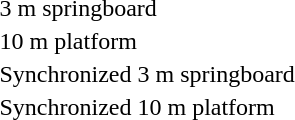<table>
<tr>
<td>3 m springboard<br></td>
<td></td>
<td></td>
<td></td>
</tr>
<tr>
<td>10 m platform<br></td>
<td></td>
<td></td>
<td></td>
</tr>
<tr>
<td>Synchronized 3 m springboard<br></td>
<td></td>
<td></td>
<td></td>
</tr>
<tr>
<td>Synchronized 10 m platform<br></td>
<td></td>
<td></td>
<td></td>
</tr>
</table>
